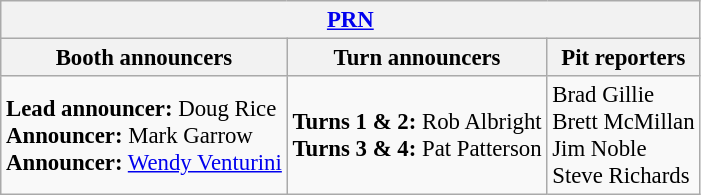<table class="wikitable" style="font-size: 95%;">
<tr>
<th colspan="3"><a href='#'>PRN</a></th>
</tr>
<tr>
<th>Booth announcers</th>
<th>Turn announcers</th>
<th>Pit reporters</th>
</tr>
<tr>
<td><strong>Lead announcer:</strong> Doug Rice<br><strong>Announcer:</strong> Mark Garrow<br><strong>Announcer:</strong> <a href='#'>Wendy Venturini</a></td>
<td><strong>Turns 1 & 2:</strong> Rob Albright<br><strong>Turns 3 & 4:</strong> Pat Patterson</td>
<td>Brad Gillie<br>Brett McMillan<br>Jim Noble<br>Steve Richards</td>
</tr>
</table>
